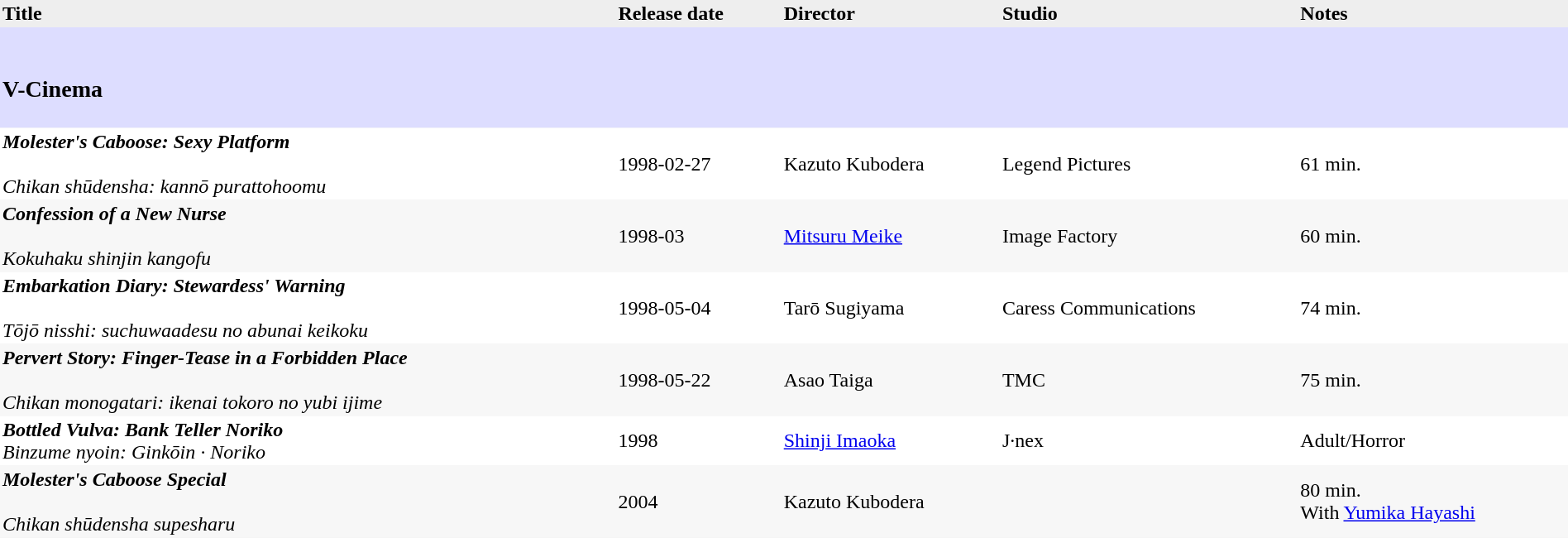<table cellpadding=2 style="width:100%; text-align:left; border-width:0px; border-collapse:collapse; background:#eee;">
<tr>
<th>Title</th>
<th>Release date</th>
<th>Director</th>
<th>Studio</th>
<th>Notes</th>
</tr>
<tr>
<td colspan=6 style=background-color:#ddf;><br><h3>V-Cinema</h3></td>
</tr>
<tr style=background:#fff;>
<td><strong><em>Molester's Caboose: Sexy Platform</em></strong><br><br><em>Chikan shūdensha: kannō purattohoomu</em></td>
<td>1998-02-27</td>
<td>Kazuto Kubodera</td>
<td>Legend Pictures</td>
<td>61 min.</td>
</tr>
<tr style=background:#f7f7f7;>
<td><strong><em>Confession of a New Nurse</em></strong><br><br><em>Kokuhaku shinjin kangofu</em></td>
<td>1998-03</td>
<td><a href='#'>Mitsuru Meike</a></td>
<td>Image Factory</td>
<td>60 min.</td>
</tr>
<tr style=background:#fff;>
<td><strong><em>Embarkation Diary: Stewardess' Warning</em></strong><br><br><em>Tōjō nisshi: suchuwaadesu no abunai keikoku</em></td>
<td>1998-05-04</td>
<td>Tarō Sugiyama</td>
<td>Caress Communications</td>
<td>74 min.</td>
</tr>
<tr style=background:#f7f7f7;>
<td><strong><em>Pervert Story: Finger-Tease in a Forbidden Place</em></strong><br><br><em>Chikan monogatari: ikenai tokoro no yubi ijime</em></td>
<td>1998-05-22</td>
<td>Asao Taiga</td>
<td>TMC</td>
<td>75 min.</td>
</tr>
<tr style=background:#fff;>
<td><strong><em>Bottled Vulva: Bank Teller Noriko</em></strong><br><em>Binzume nyoin: Ginkōin · Noriko</em></td>
<td>1998</td>
<td><a href='#'>Shinji Imaoka</a></td>
<td>J·nex</td>
<td>Adult/Horror</td>
</tr>
<tr style=background:#f7f7f7;>
<td><strong><em>Molester's Caboose Special</em></strong><br><br><em>Chikan shūdensha supesharu</em></td>
<td>2004</td>
<td>Kazuto Kubodera</td>
<td></td>
<td>80 min.<br>With <a href='#'>Yumika Hayashi</a></td>
</tr>
</table>
